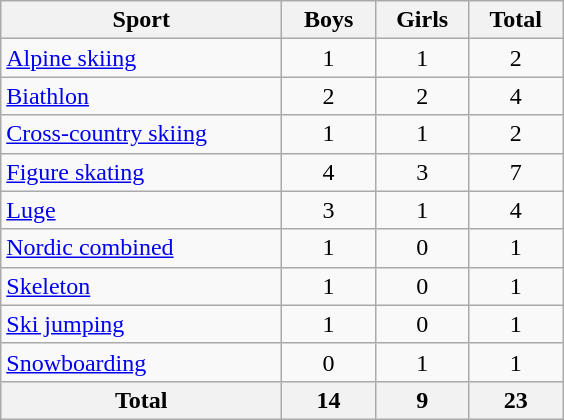<table class="wikitable sortable" style=text-align:center>
<tr>
<th width=180>Sport</th>
<th width=55>Boys</th>
<th width=55>Girls</th>
<th width=55>Total</th>
</tr>
<tr>
<td align=left><a href='#'>Alpine skiing</a></td>
<td>1</td>
<td>1</td>
<td>2</td>
</tr>
<tr>
<td align=left><a href='#'>Biathlon</a></td>
<td>2</td>
<td>2</td>
<td>4</td>
</tr>
<tr>
<td align=left><a href='#'>Cross-country skiing</a></td>
<td>1</td>
<td>1</td>
<td>2</td>
</tr>
<tr>
<td align=left><a href='#'>Figure skating</a></td>
<td>4</td>
<td>3</td>
<td>7</td>
</tr>
<tr>
<td align=left><a href='#'>Luge</a></td>
<td>3</td>
<td>1</td>
<td>4</td>
</tr>
<tr>
<td align=left><a href='#'>Nordic combined</a></td>
<td>1</td>
<td>0</td>
<td>1</td>
</tr>
<tr>
<td align=left><a href='#'>Skeleton</a></td>
<td>1</td>
<td>0</td>
<td>1</td>
</tr>
<tr>
<td align=left><a href='#'>Ski jumping</a></td>
<td>1</td>
<td>0</td>
<td>1</td>
</tr>
<tr>
<td align=left><a href='#'>Snowboarding</a></td>
<td>0</td>
<td>1</td>
<td>1</td>
</tr>
<tr>
<th>Total</th>
<th>14</th>
<th>9</th>
<th>23</th>
</tr>
</table>
